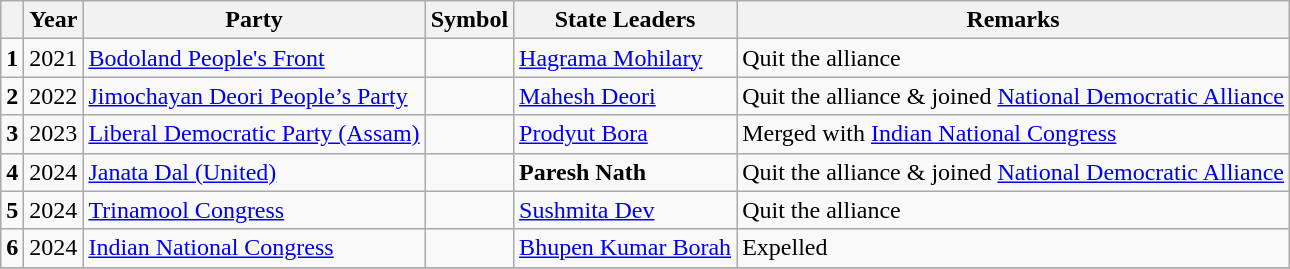<table class="wikitable sortable">
<tr>
<th></th>
<th>Year</th>
<th>Party</th>
<th>Symbol</th>
<th>State Leaders</th>
<th>Remarks</th>
</tr>
<tr>
<td><strong>1</strong></td>
<td>2021</td>
<td><a href='#'>Bodoland People's Front</a></td>
<td></td>
<td><a href='#'>Hagrama Mohilary</a></td>
<td>Quit the alliance</td>
</tr>
<tr>
<td><strong>2</strong></td>
<td>2022</td>
<td><a href='#'>Jimochayan Deori People’s Party</a></td>
<td></td>
<td><a href='#'>Mahesh Deori</a></td>
<td>Quit the alliance & joined <a href='#'>National Democratic Alliance</a></td>
</tr>
<tr>
<td><strong>3</strong></td>
<td>2023</td>
<td><a href='#'>Liberal Democratic Party (Assam)</a></td>
<td></td>
<td><a href='#'>Prodyut Bora</a></td>
<td>Merged with <a href='#'>Indian National Congress</a></td>
</tr>
<tr>
<td><strong>4</strong></td>
<td>2024</td>
<td><a href='#'>Janata Dal (United)</a></td>
<td></td>
<td><strong>Paresh Nath</strong></td>
<td>Quit the alliance & joined <a href='#'>National Democratic Alliance</a></td>
</tr>
<tr>
<td><strong>5</strong></td>
<td>2024</td>
<td><a href='#'>Trinamool Congress</a></td>
<td></td>
<td><a href='#'>Sushmita Dev</a></td>
<td>Quit the alliance</td>
</tr>
<tr>
<td><strong>6</strong></td>
<td>2024</td>
<td><a href='#'>Indian National Congress</a></td>
<td></td>
<td><a href='#'>Bhupen Kumar Borah</a></td>
<td>Expelled</td>
</tr>
<tr>
</tr>
</table>
